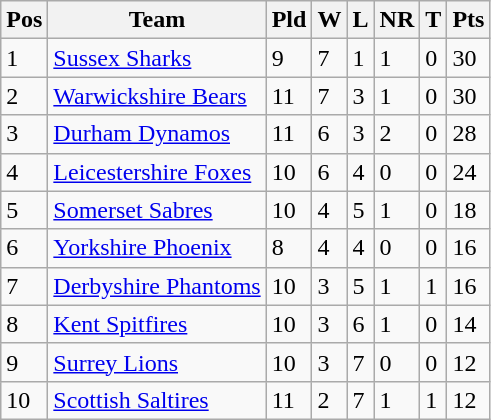<table class="wikitable">
<tr>
<th>Pos</th>
<th>Team</th>
<th>Pld</th>
<th>W</th>
<th>L</th>
<th>NR</th>
<th>T</th>
<th>Pts</th>
</tr>
<tr>
<td>1</td>
<td><a href='#'>Sussex Sharks</a></td>
<td>9</td>
<td>7</td>
<td>1</td>
<td>1</td>
<td>0</td>
<td>30</td>
</tr>
<tr>
<td>2</td>
<td><a href='#'>Warwickshire Bears</a></td>
<td>11</td>
<td>7</td>
<td>3</td>
<td>1</td>
<td>0</td>
<td>30</td>
</tr>
<tr>
<td>3</td>
<td><a href='#'>Durham Dynamos</a></td>
<td>11</td>
<td>6</td>
<td>3</td>
<td>2</td>
<td>0</td>
<td>28</td>
</tr>
<tr>
<td>4</td>
<td><a href='#'>Leicestershire Foxes</a></td>
<td>10</td>
<td>6</td>
<td>4</td>
<td>0</td>
<td>0</td>
<td>24</td>
</tr>
<tr>
<td>5</td>
<td><a href='#'>Somerset Sabres</a></td>
<td>10</td>
<td>4</td>
<td>5</td>
<td>1</td>
<td>0</td>
<td>18</td>
</tr>
<tr>
<td>6</td>
<td><a href='#'>Yorkshire Phoenix</a></td>
<td>8</td>
<td>4</td>
<td>4</td>
<td>0</td>
<td>0</td>
<td>16</td>
</tr>
<tr>
<td>7</td>
<td><a href='#'>Derbyshire Phantoms</a></td>
<td>10</td>
<td>3</td>
<td>5</td>
<td>1</td>
<td>1</td>
<td>16</td>
</tr>
<tr>
<td>8</td>
<td><a href='#'>Kent Spitfires</a></td>
<td>10</td>
<td>3</td>
<td>6</td>
<td>1</td>
<td>0</td>
<td>14</td>
</tr>
<tr>
<td>9</td>
<td><a href='#'>Surrey Lions</a></td>
<td>10</td>
<td>3</td>
<td>7</td>
<td>0</td>
<td>0</td>
<td>12</td>
</tr>
<tr>
<td>10</td>
<td><a href='#'>Scottish Saltires</a></td>
<td>11</td>
<td>2</td>
<td>7</td>
<td>1</td>
<td>1</td>
<td>12</td>
</tr>
</table>
